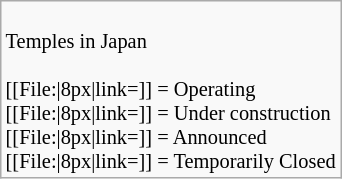<table class="wikitable floatright" style="font-size: 85%;">
<tr>
<td><br>Temples in Japan <br><br>[[File:|8px|link=]] = Operating<br>
[[File:|8px|link=]] = Under construction<br>
[[File:|8px|link=]] = Announced<br>
[[File:|8px|link=]] = Temporarily Closed</td>
</tr>
</table>
